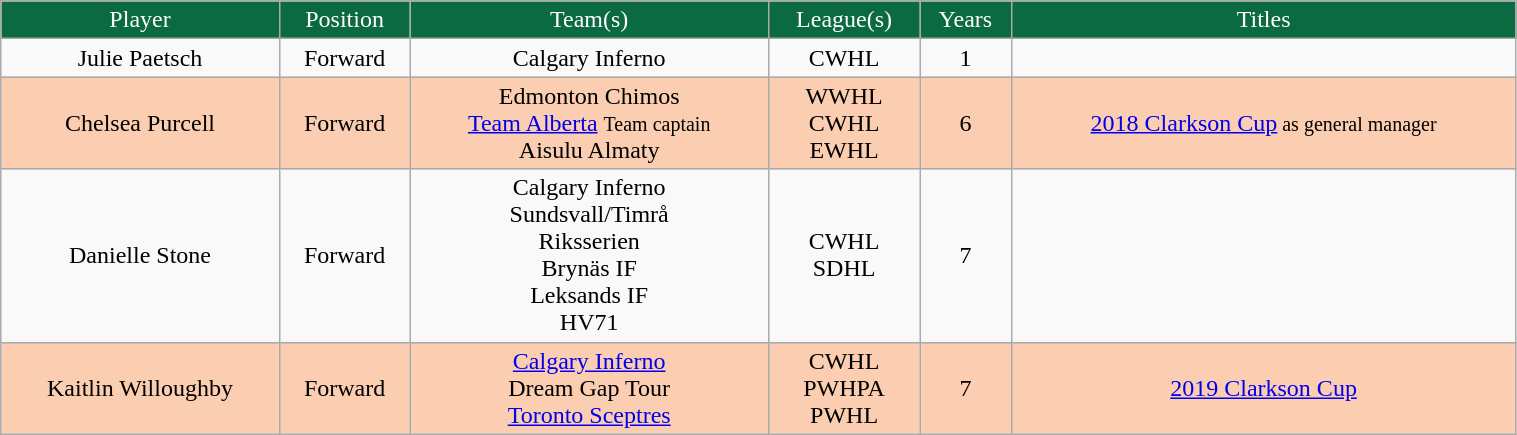<table class="wikitable" width="80%">
<tr align="center"  style="background:#0B6A41;color:#FFFFFF;">
<td>Player</td>
<td>Position</td>
<td>Team(s)</td>
<td>League(s)</td>
<td>Years</td>
<td>Titles</td>
</tr>
<tr align="center" bgcolor=>
<td>Julie Paetsch</td>
<td>Forward</td>
<td>Calgary Inferno</td>
<td>CWHL</td>
<td>1</td>
<td></td>
</tr>
<tr align="center" bgcolor="FBCEB1">
<td>Chelsea Purcell</td>
<td>Forward</td>
<td>Edmonton Chimos<br><a href='#'>Team Alberta</a> <small>Team captain</small><br>Aisulu Almaty</td>
<td>WWHL<br>CWHL<br>EWHL</td>
<td>6</td>
<td><a href='#'>2018 Clarkson Cup</a><small> as general manager</small></td>
</tr>
<tr align="center" bgcolor=>
<td>Danielle Stone</td>
<td>Forward</td>
<td>Calgary Inferno<br>Sundsvall/Timrå<br>Riksserien<br>Brynäs IF<br>Leksands IF<br>HV71</td>
<td>CWHL<br>SDHL</td>
<td>7</td>
<td></td>
</tr>
<tr align="center" bgcolor="FBCEB1">
<td>Kaitlin Willoughby</td>
<td>Forward</td>
<td><a href='#'>Calgary Inferno</a><br>Dream Gap Tour<br><a href='#'>Toronto Sceptres</a></td>
<td>CWHL<br>PWHPA<br>PWHL</td>
<td>7</td>
<td><a href='#'>2019 Clarkson Cup</a></td>
</tr>
</table>
